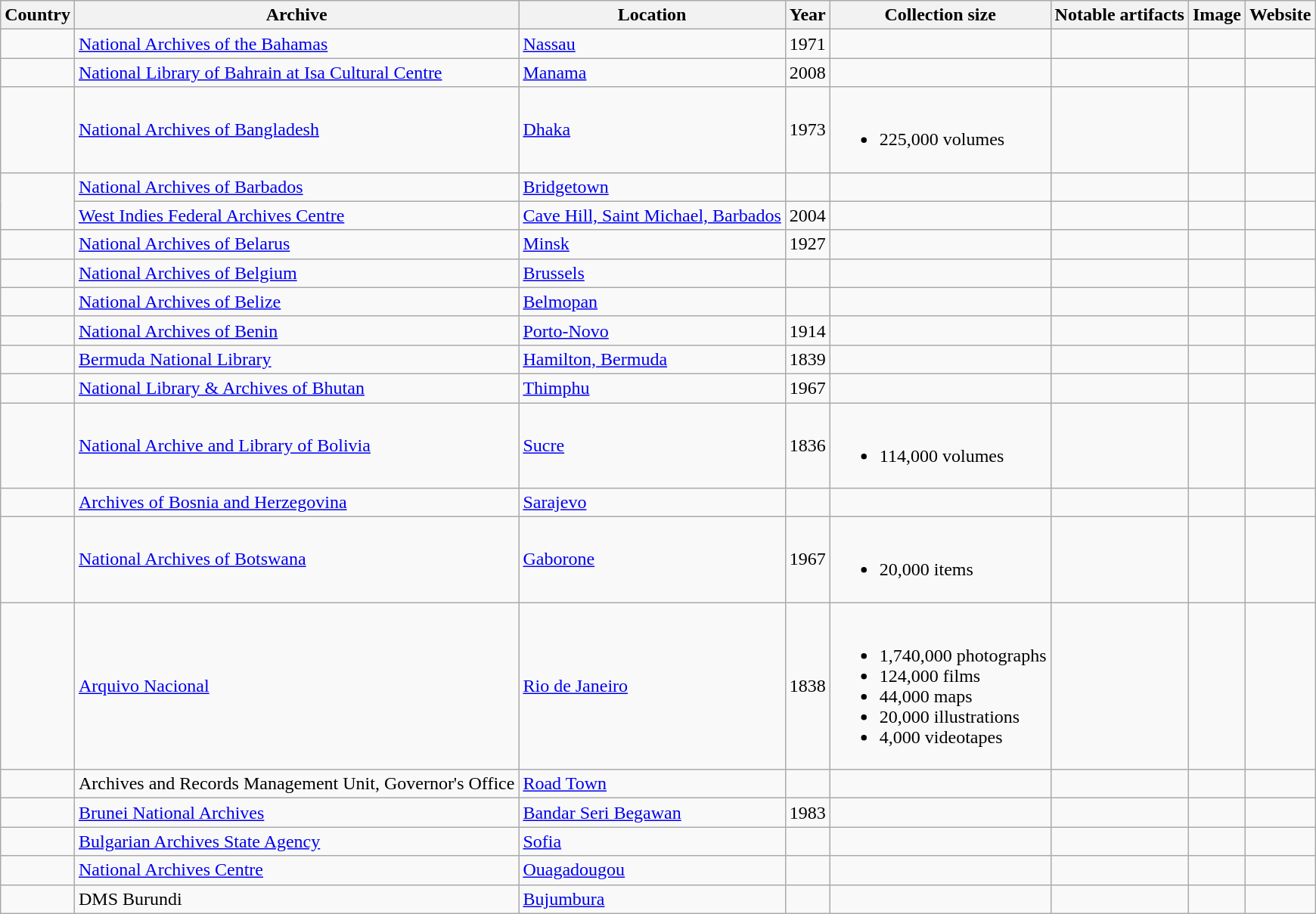<table class="wikitable">
<tr>
<th>Country</th>
<th>Archive</th>
<th>Location</th>
<th>Year</th>
<th>Collection size</th>
<th>Notable artifacts</th>
<th>Image</th>
<th>Website</th>
</tr>
<tr>
<td></td>
<td><a href='#'>National Archives of the Bahamas</a></td>
<td><a href='#'>Nassau</a></td>
<td>1971</td>
<td></td>
<td></td>
<td></td>
<td></td>
</tr>
<tr>
<td></td>
<td><a href='#'>National Library of Bahrain at Isa Cultural Centre</a></td>
<td><a href='#'>Manama</a></td>
<td>2008</td>
<td></td>
<td></td>
<td></td>
<td></td>
</tr>
<tr>
<td></td>
<td><a href='#'>National Archives of Bangladesh</a></td>
<td><a href='#'>Dhaka</a></td>
<td>1973</td>
<td><br><ul><li>225,000 volumes</li></ul></td>
<td></td>
<td></td>
<td></td>
</tr>
<tr>
<td rowspan="2"></td>
<td><a href='#'>National Archives of Barbados</a></td>
<td><a href='#'>Bridgetown</a></td>
<td></td>
<td></td>
<td></td>
<td></td>
<td></td>
</tr>
<tr>
<td><a href='#'>West Indies Federal Archives Centre</a></td>
<td><a href='#'>Cave Hill, Saint Michael, Barbados</a></td>
<td>2004</td>
<td></td>
<td></td>
<td></td>
<td></td>
</tr>
<tr>
<td></td>
<td><a href='#'>National Archives of Belarus</a></td>
<td><a href='#'>Minsk</a></td>
<td>1927</td>
<td></td>
<td></td>
<td></td>
<td></td>
</tr>
<tr>
<td></td>
<td><a href='#'>National Archives of Belgium</a></td>
<td><a href='#'>Brussels</a></td>
<td></td>
<td></td>
<td></td>
<td></td>
<td></td>
</tr>
<tr>
<td></td>
<td><a href='#'>National Archives of Belize</a></td>
<td><a href='#'>Belmopan</a></td>
<td></td>
<td></td>
<td></td>
<td></td>
<td></td>
</tr>
<tr>
<td></td>
<td><a href='#'>National Archives of Benin</a></td>
<td><a href='#'>Porto-Novo</a></td>
<td>1914</td>
<td></td>
<td></td>
<td></td>
<td></td>
</tr>
<tr>
<td></td>
<td><a href='#'>Bermuda National Library</a></td>
<td><a href='#'>Hamilton, Bermuda</a></td>
<td>1839</td>
<td></td>
<td></td>
<td></td>
<td></td>
</tr>
<tr>
<td></td>
<td><a href='#'>National Library & Archives of Bhutan</a></td>
<td><a href='#'>Thimphu</a></td>
<td>1967</td>
<td></td>
<td></td>
<td></td>
<td></td>
</tr>
<tr>
<td></td>
<td><a href='#'>National Archive and Library of Bolivia</a></td>
<td><a href='#'>Sucre</a></td>
<td>1836</td>
<td><br><ul><li>114,000 volumes</li></ul></td>
<td></td>
<td></td>
<td></td>
</tr>
<tr>
<td></td>
<td><a href='#'>Archives of Bosnia and Herzegovina</a></td>
<td><a href='#'>Sarajevo</a></td>
<td></td>
<td></td>
<td></td>
<td></td>
<td></td>
</tr>
<tr>
<td></td>
<td><a href='#'>National Archives of Botswana</a></td>
<td><a href='#'>Gaborone</a></td>
<td>1967</td>
<td><br><ul><li>20,000 items</li></ul></td>
<td></td>
<td></td>
<td></td>
</tr>
<tr>
<td></td>
<td><a href='#'>Arquivo Nacional</a></td>
<td><a href='#'>Rio de Janeiro</a></td>
<td>1838</td>
<td><br><ul><li>1,740,000 photographs</li><li>124,000 films</li><li>44,000 maps</li><li>20,000 illustrations</li><li>4,000 videotapes</li></ul></td>
<td></td>
<td></td>
<td></td>
</tr>
<tr>
<td></td>
<td>Archives and Records Management Unit, Governor's Office</td>
<td><a href='#'>Road Town</a></td>
<td></td>
<td></td>
<td></td>
<td></td>
<td></td>
</tr>
<tr>
<td></td>
<td><a href='#'>Brunei National Archives</a></td>
<td><a href='#'>Bandar Seri Begawan</a></td>
<td>1983</td>
<td></td>
<td></td>
<td></td>
<td></td>
</tr>
<tr>
<td></td>
<td><a href='#'>Bulgarian Archives State Agency</a></td>
<td><a href='#'>Sofia</a></td>
<td></td>
<td></td>
<td></td>
<td></td>
<td></td>
</tr>
<tr>
<td></td>
<td><a href='#'>National Archives Centre</a></td>
<td><a href='#'>Ouagadougou</a></td>
<td></td>
<td></td>
<td></td>
<td></td>
<td></td>
</tr>
<tr>
<td></td>
<td>DMS Burundi</td>
<td><a href='#'>Bujumbura</a></td>
<td></td>
<td></td>
<td></td>
<td></td>
<td></td>
</tr>
</table>
